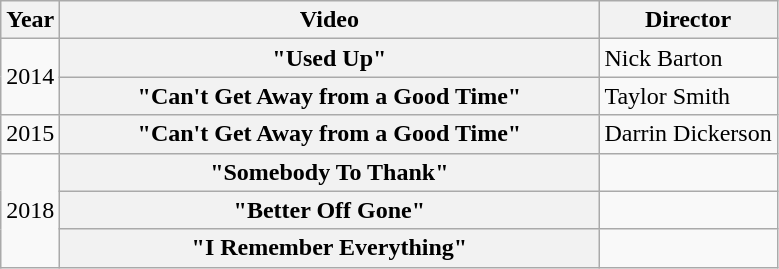<table class="wikitable plainrowheaders">
<tr>
<th>Year</th>
<th style="width:22em;">Video</th>
<th>Director</th>
</tr>
<tr>
<td rowspan="2">2014</td>
<th scope="row">"Used Up"</th>
<td>Nick Barton</td>
</tr>
<tr>
<th scope="row">"Can't Get Away from a Good Time" </th>
<td>Taylor Smith</td>
</tr>
<tr>
<td>2015</td>
<th scope="row">"Can't Get Away from a Good Time" </th>
<td>Darrin Dickerson</td>
</tr>
<tr>
<td rowspan="3">2018</td>
<th scope="row">"Somebody To Thank"</th>
<td></td>
</tr>
<tr>
<th scope="row">"Better Off Gone"</th>
<td></td>
</tr>
<tr>
<th scope="row">"I Remember Everything"</th>
<td></td>
</tr>
</table>
